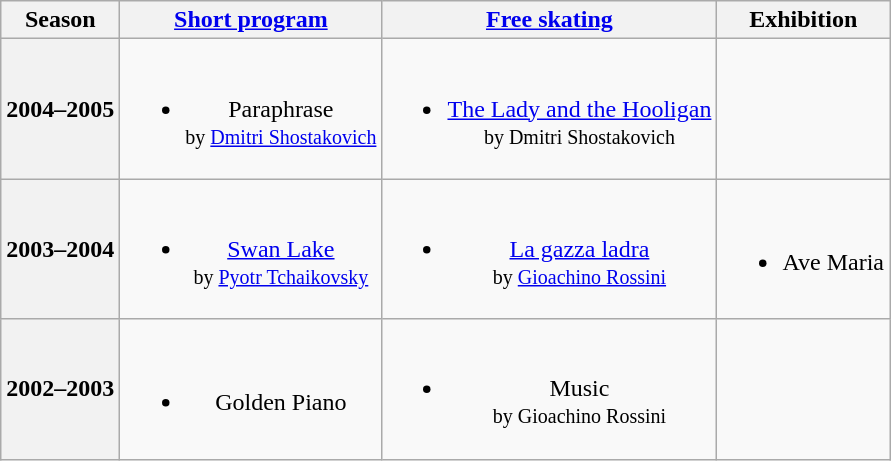<table class="wikitable" style="text-align:center">
<tr>
<th>Season</th>
<th><a href='#'>Short program</a></th>
<th><a href='#'>Free skating</a></th>
<th>Exhibition</th>
</tr>
<tr>
<th>2004–2005 <br> </th>
<td><br><ul><li>Paraphrase <br><small> by <a href='#'>Dmitri Shostakovich</a> </small></li></ul></td>
<td><br><ul><li><a href='#'>The Lady and the Hooligan</a> <br><small> by Dmitri Shostakovich </small></li></ul></td>
<td></td>
</tr>
<tr>
<th>2003–2004 <br> </th>
<td><br><ul><li><a href='#'>Swan Lake</a> <br><small> by <a href='#'>Pyotr Tchaikovsky</a> </small></li></ul></td>
<td><br><ul><li><a href='#'>La gazza ladra</a> <br><small> by <a href='#'>Gioachino Rossini</a> </small></li></ul></td>
<td><br><ul><li>Ave Maria</li></ul></td>
</tr>
<tr>
<th>2002–2003 <br> </th>
<td><br><ul><li>Golden Piano</li></ul></td>
<td><br><ul><li>Music <br><small> by Gioachino Rossini </small></li></ul></td>
<td></td>
</tr>
</table>
